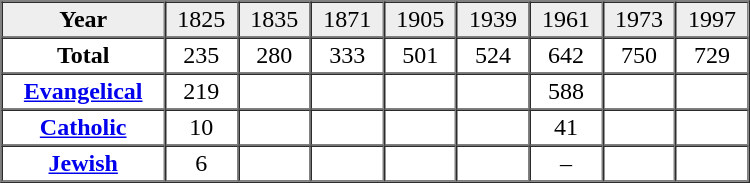<table border="1" cellpadding="2" cellspacing="0" width="500">
<tr bgcolor="#eeeeee" align="center">
<td><strong>Year</strong></td>
<td>1825</td>
<td>1835</td>
<td>1871</td>
<td>1905</td>
<td>1939</td>
<td>1961</td>
<td>1973</td>
<td>1997</td>
</tr>
<tr align="center">
<td><strong>Total</strong></td>
<td>235</td>
<td>280</td>
<td>333</td>
<td>501</td>
<td>524</td>
<td>642</td>
<td>750</td>
<td>729</td>
</tr>
<tr align="center">
<td><strong><a href='#'>Evangelical</a></strong></td>
<td>219</td>
<td> </td>
<td> </td>
<td> </td>
<td> </td>
<td>588</td>
<td> </td>
<td> </td>
</tr>
<tr align="center">
<td><strong><a href='#'>Catholic</a></strong></td>
<td>10</td>
<td> </td>
<td> </td>
<td> </td>
<td> </td>
<td>41</td>
<td> </td>
<td> </td>
</tr>
<tr align="center">
<td><strong><a href='#'>Jewish</a></strong></td>
<td>6</td>
<td> </td>
<td> </td>
<td> </td>
<td> </td>
<td>–</td>
<td> </td>
<td> </td>
</tr>
</table>
